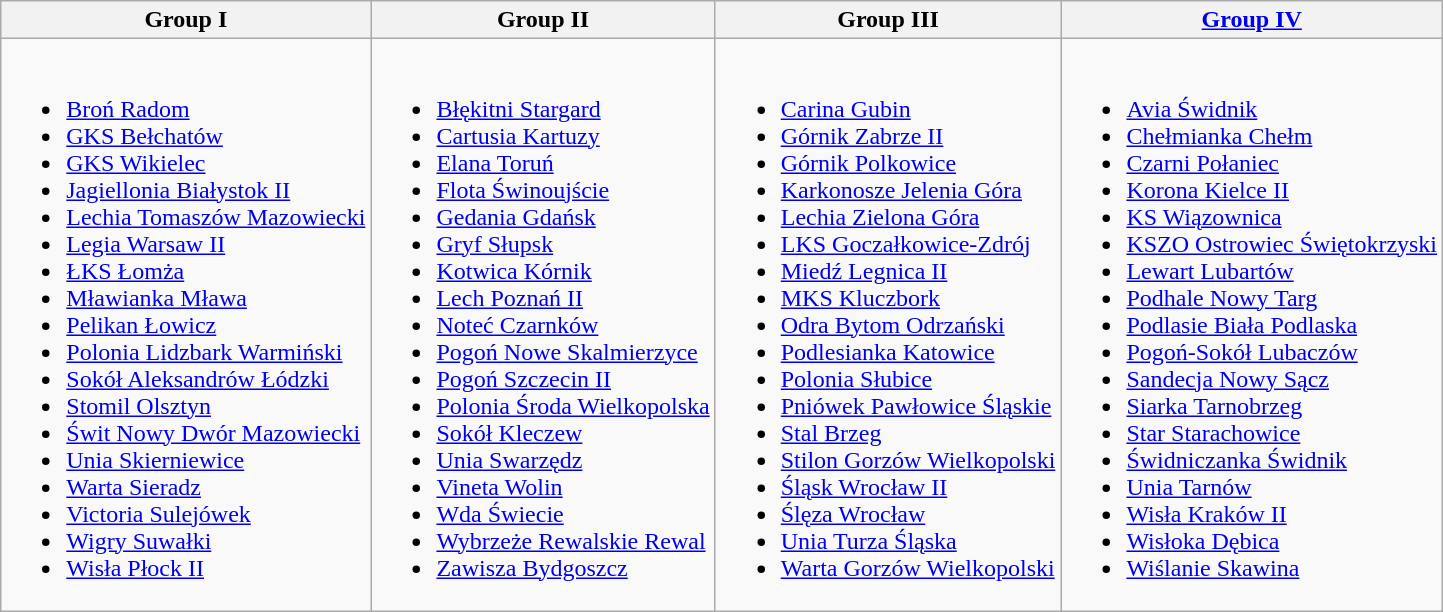<table class="wikitable">
<tr>
<th>Group I</th>
<th>Group II</th>
<th>Group III</th>
<th><a href='#'>Group IV</a></th>
</tr>
<tr>
<td><br><ul><li><a href='#'>Broń Radom</a></li><li><a href='#'>GKS Bełchatów</a></li><li><a href='#'>GKS Wikielec</a></li><li><a href='#'>Jagiellonia Białystok II</a></li><li><a href='#'>Lechia Tomaszów Mazowiecki</a></li><li><a href='#'>Legia Warsaw II</a></li><li><a href='#'>ŁKS Łomża</a></li><li><a href='#'>Mławianka Mława</a></li><li><a href='#'>Pelikan Łowicz</a></li><li><a href='#'>Polonia Lidzbark Warmiński</a></li><li><a href='#'>Sokół Aleksandrów Łódzki</a></li><li><a href='#'>Stomil Olsztyn</a></li><li><a href='#'>Świt Nowy Dwór Mazowiecki</a></li><li><a href='#'>Unia Skierniewice</a></li><li><a href='#'>Warta Sieradz</a></li><li><a href='#'>Victoria Sulejówek</a></li><li><a href='#'>Wigry Suwałki</a></li><li><a href='#'>Wisła Płock II</a></li></ul></td>
<td><br><ul><li><a href='#'>Błękitni Stargard</a></li><li><a href='#'>Cartusia Kartuzy</a></li><li><a href='#'>Elana Toruń</a></li><li><a href='#'>Flota Świnoujście</a></li><li><a href='#'>Gedania Gdańsk</a></li><li><a href='#'>Gryf Słupsk</a></li><li><a href='#'>Kotwica Kórnik</a></li><li><a href='#'>Lech Poznań II</a></li><li><a href='#'>Noteć Czarnków</a></li><li><a href='#'>Pogoń Nowe Skalmierzyce</a></li><li><a href='#'>Pogoń Szczecin II</a></li><li><a href='#'>Polonia Środa Wielkopolska</a></li><li><a href='#'>Sokół Kleczew</a></li><li><a href='#'>Unia Swarzędz</a></li><li><a href='#'>Vineta Wolin</a></li><li><a href='#'>Wda Świecie</a></li><li><a href='#'>Wybrzeże Rewalskie Rewal</a></li><li><a href='#'>Zawisza Bydgoszcz</a></li></ul></td>
<td><br><ul><li><a href='#'>Carina Gubin</a></li><li><a href='#'>Górnik Zabrze II</a></li><li><a href='#'>Górnik Polkowice</a></li><li><a href='#'>Karkonosze Jelenia Góra</a></li><li><a href='#'>Lechia Zielona Góra</a></li><li><a href='#'>LKS Goczałkowice-Zdrój</a></li><li><a href='#'>Miedź Legnica II</a></li><li><a href='#'>MKS Kluczbork</a></li><li><a href='#'>Odra Bytom Odrzański</a></li><li><a href='#'>Podlesianka Katowice</a></li><li><a href='#'>Polonia Słubice</a></li><li><a href='#'>Pniówek Pawłowice Śląskie</a></li><li><a href='#'>Stal Brzeg</a></li><li><a href='#'>Stilon Gorzów Wielkopolski</a></li><li><a href='#'>Śląsk Wrocław II</a></li><li><a href='#'>Ślęza Wrocław</a></li><li><a href='#'>Unia Turza Śląska</a></li><li><a href='#'>Warta Gorzów Wielkopolski</a></li></ul></td>
<td><br><ul><li><a href='#'>Avia Świdnik</a></li><li><a href='#'>Chełmianka Chełm</a></li><li><a href='#'>Czarni Połaniec</a></li><li><a href='#'>Korona Kielce II</a></li><li><a href='#'>KS Wiązownica</a></li><li><a href='#'>KSZO Ostrowiec Świętokrzyski</a></li><li><a href='#'>Lewart Lubartów</a></li><li><a href='#'>Podhale Nowy Targ</a></li><li><a href='#'>Podlasie Biała Podlaska</a></li><li><a href='#'>Pogoń-Sokół Lubaczów</a></li><li><a href='#'>Sandecja Nowy Sącz</a></li><li><a href='#'>Siarka Tarnobrzeg</a></li><li><a href='#'>Star Starachowice</a></li><li><a href='#'>Świdniczanka Świdnik</a></li><li><a href='#'>Unia Tarnów</a></li><li><a href='#'>Wisła Kraków II</a></li><li><a href='#'>Wisłoka Dębica</a></li><li><a href='#'>Wiślanie Skawina</a></li></ul></td>
</tr>
</table>
